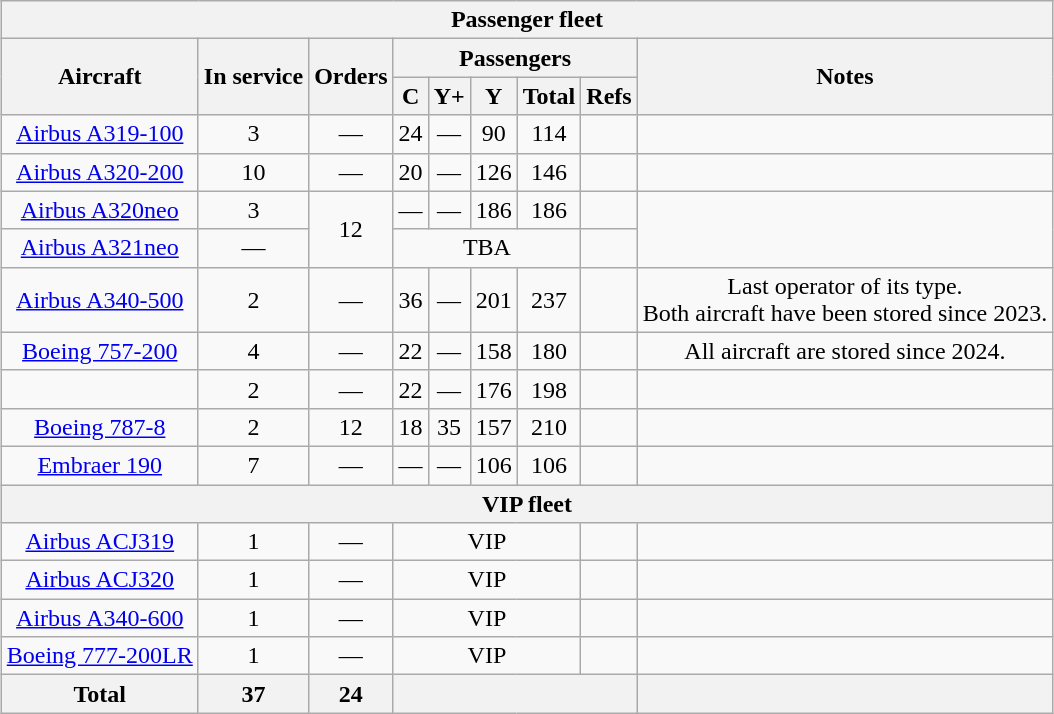<table class="wikitable" style="border-collapse:collapse;text-align:center;margin:auto;">
<tr>
<th colspan="10">Passenger fleet</th>
</tr>
<tr>
<th rowspan="2">Aircraft</th>
<th rowspan="2">In service</th>
<th rowspan="2">Orders</th>
<th colspan="5">Passengers</th>
<th rowspan="2">Notes</th>
</tr>
<tr>
<th><abbr>C</abbr></th>
<th><abbr>Y+</abbr></th>
<th><abbr>Y</abbr></th>
<th>Total</th>
<th>Refs</th>
</tr>
<tr>
<td><a href='#'>Airbus A319-100</a></td>
<td>3</td>
<td>—</td>
<td>24</td>
<td>—</td>
<td>90</td>
<td>114</td>
<td></td>
<td></td>
</tr>
<tr>
<td><a href='#'>Airbus A320-200</a></td>
<td>10</td>
<td>—</td>
<td>20</td>
<td>—</td>
<td>126</td>
<td>146</td>
<td></td>
<td></td>
</tr>
<tr>
<td><a href='#'>Airbus A320neo</a></td>
<td>3</td>
<td rowspan="2">12</td>
<td>—</td>
<td>—</td>
<td>186</td>
<td>186</td>
<td></td>
<td rowspan="2"></td>
</tr>
<tr>
<td><a href='#'>Airbus A321neo</a></td>
<td>—</td>
<td colspan="4"><abbr>TBA</abbr></td>
<td></td>
</tr>
<tr>
<td><a href='#'>Airbus A340-500</a></td>
<td>2</td>
<td>—</td>
<td>36</td>
<td>—</td>
<td>201</td>
<td>237</td>
<td></td>
<td>Last operator of its type.<br>Both aircraft have been stored since 2023.</td>
</tr>
<tr>
<td><a href='#'>Boeing 757-200</a></td>
<td>4</td>
<td>—</td>
<td>22</td>
<td>—</td>
<td>158</td>
<td>180</td>
<td></td>
<td>All aircraft are stored since 2024.</td>
</tr>
<tr>
<td></td>
<td>2</td>
<td>—</td>
<td>22</td>
<td>—</td>
<td>176</td>
<td>198</td>
<td></td>
<td></td>
</tr>
<tr>
<td><a href='#'>Boeing 787-8</a></td>
<td>2</td>
<td>12</td>
<td>18</td>
<td>35</td>
<td>157</td>
<td>210</td>
<td></td>
<td></td>
</tr>
<tr>
<td><a href='#'>Embraer 190</a></td>
<td>7</td>
<td>—</td>
<td>—</td>
<td>—</td>
<td>106</td>
<td>106</td>
<td></td>
<td></td>
</tr>
<tr>
<th colspan="10">VIP fleet</th>
</tr>
<tr>
<td><a href='#'>Airbus ACJ319</a></td>
<td>1</td>
<td>—</td>
<td colspan="4" style="text-align:center;"><abbr>VIP</abbr></td>
<td></td>
<td></td>
</tr>
<tr>
<td><a href='#'>Airbus ACJ320</a></td>
<td>1</td>
<td>—</td>
<td colspan="4" style="text-align:center;"><abbr>VIP</abbr></td>
<td></td>
<td></td>
</tr>
<tr>
<td><a href='#'>Airbus A340-600</a></td>
<td>1</td>
<td>—</td>
<td colspan="4" style="text-align:center;"><abbr>VIP</abbr></td>
<td></td>
<td></td>
</tr>
<tr>
<td><a href='#'>Boeing 777-200LR</a></td>
<td>1</td>
<td>—</td>
<td colspan="4" style="text-align:center;"><abbr>VIP</abbr></td>
<td></td>
<td></td>
</tr>
<tr>
<th>Total</th>
<th>37</th>
<th>24</th>
<th colspan="5"></th>
<th></th>
</tr>
</table>
